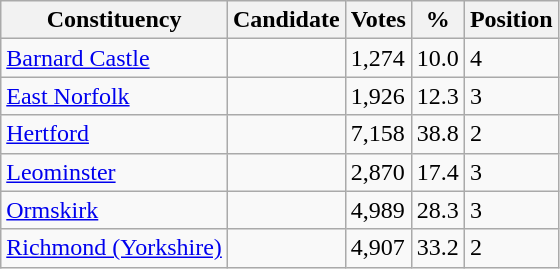<table class="wikitable sortable">
<tr>
<th>Constituency</th>
<th>Candidate</th>
<th>Votes</th>
<th>%</th>
<th>Position</th>
</tr>
<tr>
<td><a href='#'>Barnard Castle</a></td>
<td></td>
<td>1,274</td>
<td>10.0</td>
<td>4</td>
</tr>
<tr>
<td><a href='#'>East Norfolk</a></td>
<td></td>
<td>1,926</td>
<td>12.3</td>
<td>3</td>
</tr>
<tr>
<td><a href='#'>Hertford</a></td>
<td></td>
<td>7,158</td>
<td>38.8</td>
<td>2</td>
</tr>
<tr>
<td><a href='#'>Leominster</a></td>
<td></td>
<td>2,870</td>
<td>17.4</td>
<td>3</td>
</tr>
<tr>
<td><a href='#'>Ormskirk</a></td>
<td></td>
<td>4,989</td>
<td>28.3</td>
<td>3</td>
</tr>
<tr>
<td><a href='#'>Richmond (Yorkshire)</a></td>
<td></td>
<td>4,907</td>
<td>33.2</td>
<td>2</td>
</tr>
</table>
